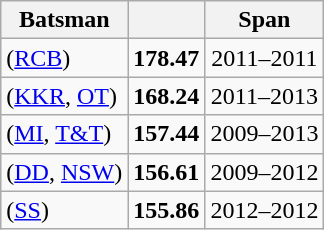<table class="wikitable sortable" style="text-align:center">
<tr>
<th>Batsman</th>
<th></th>
<th>Span</th>
</tr>
<tr>
<td style="text-align:left"> <span>(<a href='#'>RCB</a>)</span></td>
<td><strong>178.47</strong></td>
<td>2011–2011</td>
</tr>
<tr>
<td style="text-align:left"> <span>(<a href='#'>KKR</a>, <a href='#'>OT</a>)</span></td>
<td><strong>168.24</strong></td>
<td>2011–2013</td>
</tr>
<tr>
<td style="text-align:left"> <span>(<a href='#'>MI</a>, <a href='#'>T&T</a>)</span></td>
<td><strong>157.44</strong></td>
<td>2009–2013</td>
</tr>
<tr>
<td style="text-align:left"> <span>(<a href='#'>DD</a>, <a href='#'>NSW</a>)</span></td>
<td><strong>156.61</strong></td>
<td>2009–2012</td>
</tr>
<tr>
<td style="text-align:left"> <span>(<a href='#'>SS</a>)</span></td>
<td><strong>155.86</strong></td>
<td>2012–2012</td>
</tr>
</table>
